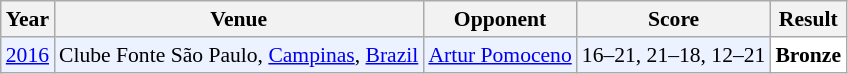<table class="sortable wikitable" style="font-size: 90%;">
<tr>
<th>Year</th>
<th>Venue</th>
<th>Opponent</th>
<th>Score</th>
<th>Result</th>
</tr>
<tr style="background:#ECF2FF">
<td align="center"><a href='#'>2016</a></td>
<td align="left">Clube Fonte São Paulo, <a href='#'>Campinas</a>, <a href='#'>Brazil</a></td>
<td align="left"> <a href='#'>Artur Pomoceno</a></td>
<td align="left">16–21, 21–18, 12–21</td>
<td style="text-align:left; background:white"> <strong>Bronze</strong></td>
</tr>
</table>
